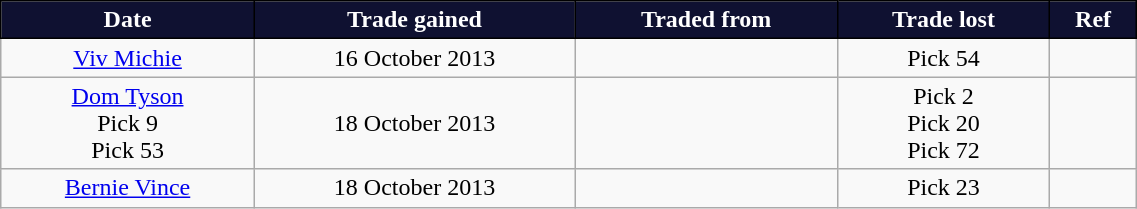<table class="wikitable" style="text-align:center; font-size:100%; width:60%;">
<tr style="color:#ffffff;">
<th style="background:#0F1131; border: solid black 1px;">Date</th>
<th style="background:#0F1131; border: solid black 1px;">Trade gained</th>
<th style="background:#0F1131; border: solid black 1px;">Traded from</th>
<th style="background:#0F1131; border: solid black 1px;">Trade lost</th>
<th style="background:#0F1131; border: solid black 1px;">Ref</th>
</tr>
<tr>
<td><a href='#'>Viv Michie</a></td>
<td>16 October 2013</td>
<td></td>
<td>Pick 54</td>
<td></td>
</tr>
<tr>
<td><a href='#'>Dom Tyson</a><br>Pick 9<br>Pick 53</td>
<td>18 October 2013</td>
<td></td>
<td>Pick 2<br>Pick 20<br>Pick 72</td>
<td></td>
</tr>
<tr>
<td><a href='#'>Bernie Vince</a></td>
<td>18 October 2013</td>
<td></td>
<td>Pick 23</td>
<td></td>
</tr>
</table>
